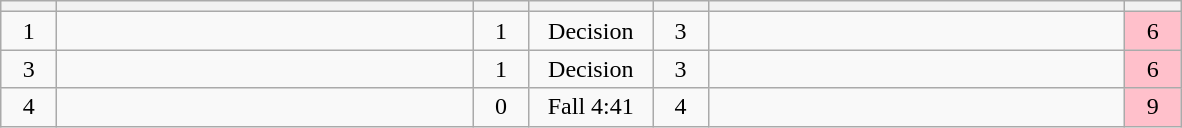<table class="wikitable" style="text-align: center;">
<tr>
<th width=30></th>
<th width=270></th>
<th width=30></th>
<th width=75></th>
<th width=30></th>
<th width=270></th>
<th width=30></th>
</tr>
<tr>
<td>1</td>
<td align=left><strong></strong></td>
<td>1</td>
<td>Decision</td>
<td>3</td>
<td align=left></td>
<td bgcolor=pink>6</td>
</tr>
<tr>
<td>3</td>
<td align=left><strong></strong></td>
<td>1</td>
<td>Decision</td>
<td>3</td>
<td align=left></td>
<td bgcolor=pink>6</td>
</tr>
<tr>
<td>4</td>
<td align=left><strong></strong></td>
<td>0</td>
<td>Fall 4:41</td>
<td>4</td>
<td align=left></td>
<td bgcolor=pink>9</td>
</tr>
</table>
